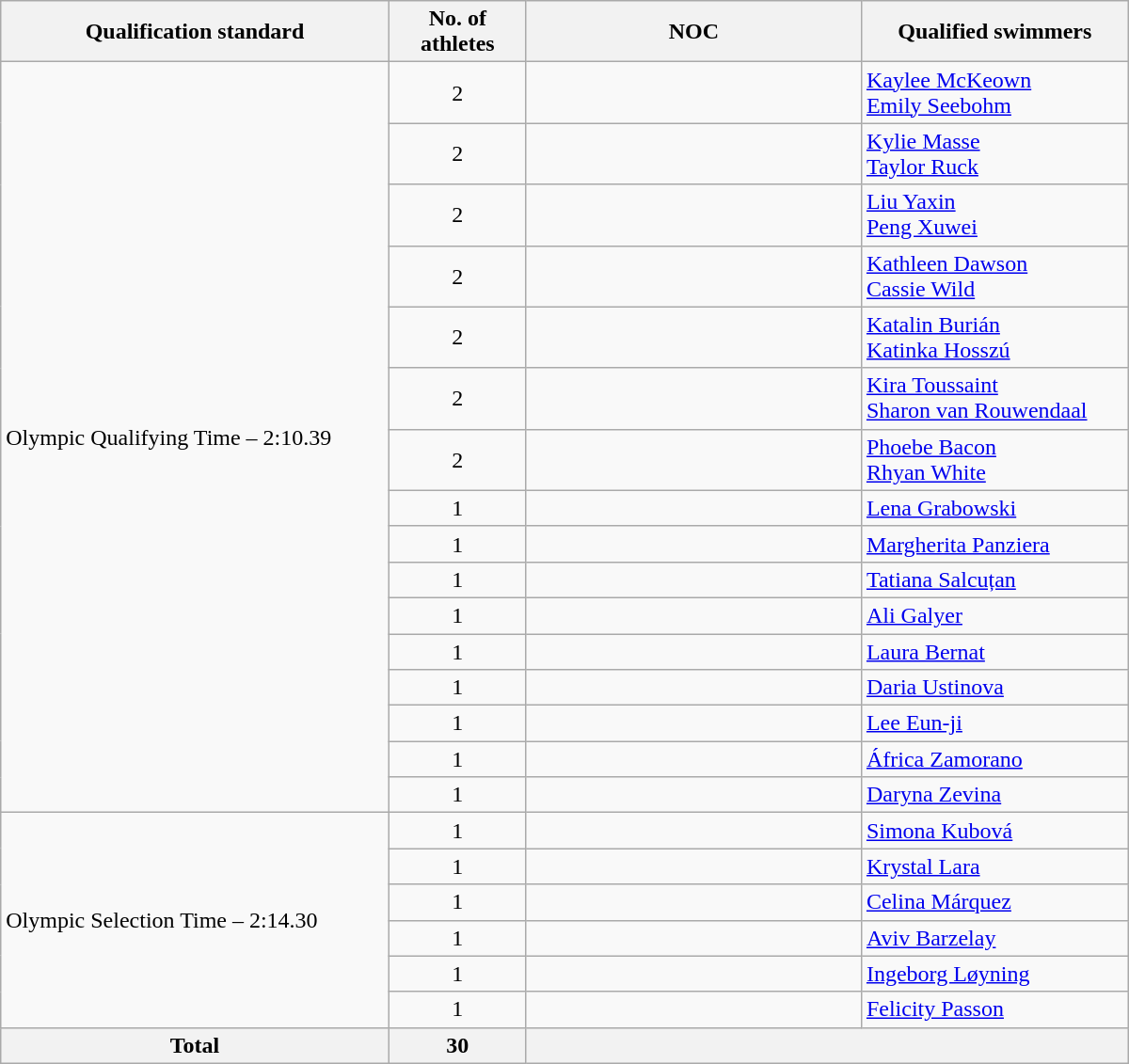<table class=wikitable style="text-align:left" width=800>
<tr>
<th>Qualification standard</th>
<th width=90>No. of athletes</th>
<th width=230>NOC</th>
<th>Qualified swimmers</th>
</tr>
<tr>
<td rowspan=16>Olympic Qualifying Time – 2:10.39</td>
<td align=center>2</td>
<td></td>
<td><a href='#'>Kaylee McKeown</a><br><a href='#'>Emily Seebohm</a></td>
</tr>
<tr>
<td align=center>2</td>
<td></td>
<td><a href='#'>Kylie Masse</a><br><a href='#'>Taylor Ruck</a></td>
</tr>
<tr>
<td align=center>2</td>
<td></td>
<td><a href='#'>Liu Yaxin</a><br><a href='#'>Peng Xuwei</a></td>
</tr>
<tr>
<td align=center>2</td>
<td></td>
<td><a href='#'>Kathleen Dawson</a><br><a href='#'>Cassie Wild</a></td>
</tr>
<tr>
<td align=center>2</td>
<td></td>
<td><a href='#'>Katalin Burián</a><br><a href='#'>Katinka Hosszú</a></td>
</tr>
<tr>
<td align=center>2</td>
<td></td>
<td><a href='#'>Kira Toussaint</a><br> <a href='#'>Sharon van Rouwendaal</a></td>
</tr>
<tr>
<td align=center>2</td>
<td></td>
<td><a href='#'>Phoebe Bacon</a><br><a href='#'>Rhyan White</a></td>
</tr>
<tr>
<td align=center>1</td>
<td></td>
<td><a href='#'>Lena Grabowski</a></td>
</tr>
<tr>
<td align=center>1</td>
<td></td>
<td><a href='#'>Margherita Panziera</a></td>
</tr>
<tr>
<td align=center>1</td>
<td></td>
<td><a href='#'>Tatiana Salcuțan</a></td>
</tr>
<tr>
<td align=center>1</td>
<td></td>
<td><a href='#'>Ali Galyer</a></td>
</tr>
<tr>
<td align=center>1</td>
<td></td>
<td><a href='#'>Laura Bernat</a></td>
</tr>
<tr>
<td align=center>1</td>
<td></td>
<td><a href='#'>Daria Ustinova</a></td>
</tr>
<tr>
<td align=center>1</td>
<td></td>
<td><a href='#'>Lee Eun-ji</a></td>
</tr>
<tr>
<td align=center>1</td>
<td></td>
<td><a href='#'>África Zamorano</a></td>
</tr>
<tr>
<td align=center>1</td>
<td></td>
<td><a href='#'>Daryna Zevina</a></td>
</tr>
<tr>
<td rowspan=6>Olympic Selection Time – 2:14.30</td>
<td align=center>1</td>
<td></td>
<td><a href='#'>Simona Kubová</a></td>
</tr>
<tr>
<td align=center>1</td>
<td></td>
<td><a href='#'>Krystal Lara</a></td>
</tr>
<tr>
<td align=center>1</td>
<td></td>
<td><a href='#'>Celina Márquez</a></td>
</tr>
<tr>
<td align=center>1</td>
<td></td>
<td><a href='#'>Aviv Barzelay</a></td>
</tr>
<tr>
<td align=center>1</td>
<td></td>
<td><a href='#'>Ingeborg Løyning</a></td>
</tr>
<tr>
<td align=center>1</td>
<td></td>
<td><a href='#'>Felicity Passon</a></td>
</tr>
<tr>
<th><strong>Total</strong></th>
<th>30</th>
<th colspan=2></th>
</tr>
</table>
